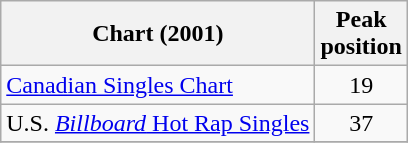<table class="wikitable sortable">
<tr>
<th align="left">Chart (2001)</th>
<th align="center">Peak <br>position</th>
</tr>
<tr>
<td align="left"><a href='#'>Canadian Singles Chart</a></td>
<td align="center">19</td>
</tr>
<tr>
<td align="left">U.S. <a href='#'><em>Billboard</em> Hot Rap Singles</a></td>
<td align="center">37</td>
</tr>
<tr>
</tr>
</table>
